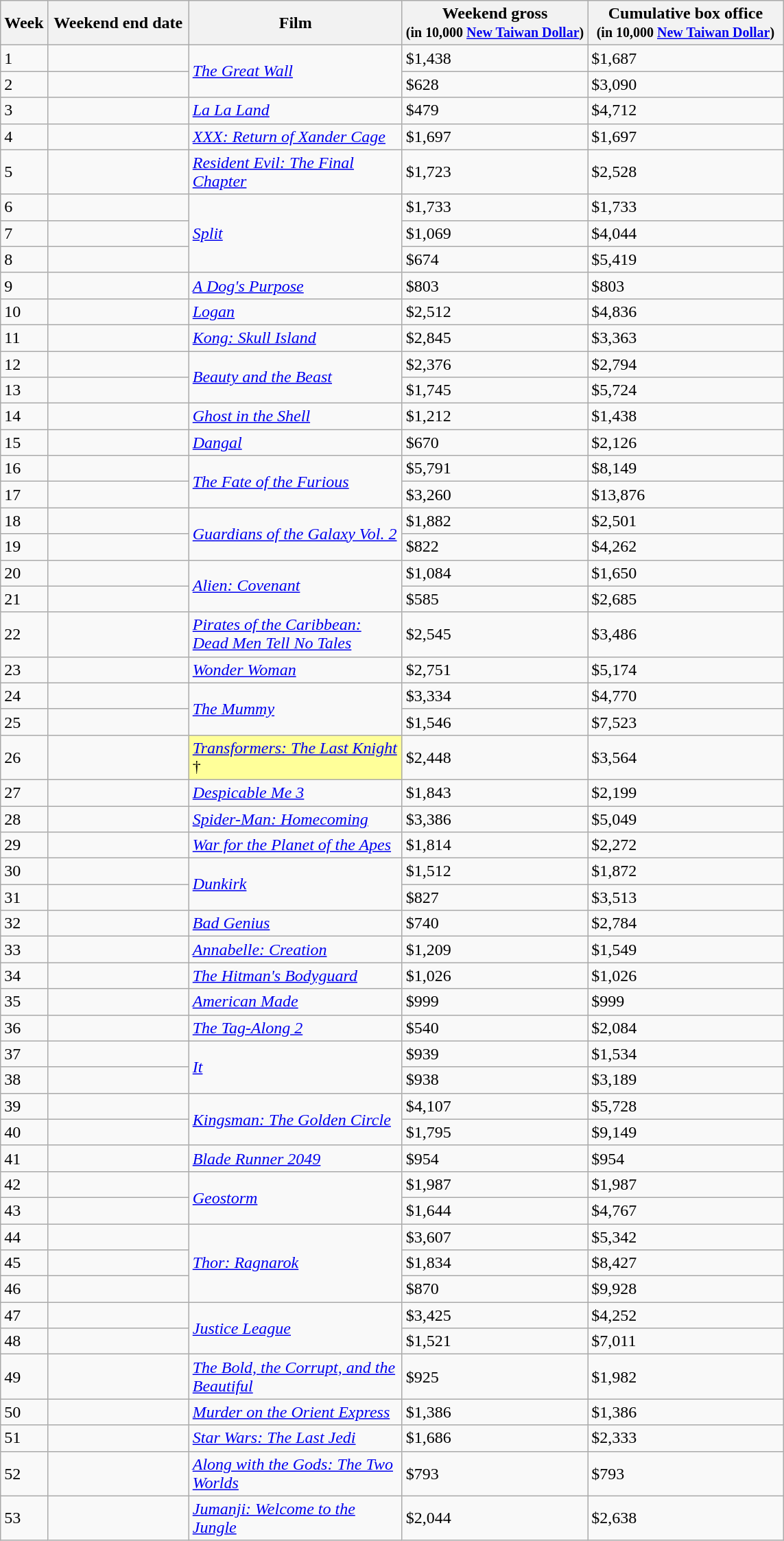<table class="wikitable sortable">
<tr>
<th>Week</th>
<th abbr="Date" style="width:130px">Weekend end date</th>
<th style="width:200px">Film</th>
<th>Weekend gross<br><small>(in 10,000 <a href='#'>New Taiwan Dollar</a>)</small></th>
<th width="25%">Cumulative box office<br><small>(in 10,000 <a href='#'>New Taiwan Dollar</a>)</small></th>
</tr>
<tr>
<td>1</td>
<td></td>
<td rowspan="2"><em><a href='#'>The Great Wall</a></em></td>
<td>$1,438</td>
<td>$1,687</td>
</tr>
<tr>
<td>2</td>
<td></td>
<td>$628</td>
<td>$3,090</td>
</tr>
<tr>
<td>3</td>
<td></td>
<td><em><a href='#'>La La Land</a></em></td>
<td>$479</td>
<td>$4,712</td>
</tr>
<tr>
<td>4</td>
<td></td>
<td><em><a href='#'>XXX: Return of Xander Cage</a></em></td>
<td>$1,697</td>
<td>$1,697</td>
</tr>
<tr>
<td>5</td>
<td></td>
<td><em><a href='#'>Resident Evil: The Final Chapter</a></em></td>
<td>$1,723</td>
<td>$2,528</td>
</tr>
<tr>
<td>6</td>
<td></td>
<td rowspan="3"><em><a href='#'>Split</a></em></td>
<td>$1,733</td>
<td>$1,733</td>
</tr>
<tr>
<td>7</td>
<td></td>
<td>$1,069</td>
<td>$4,044</td>
</tr>
<tr>
<td>8</td>
<td></td>
<td>$674</td>
<td>$5,419</td>
</tr>
<tr>
<td>9</td>
<td></td>
<td><em><a href='#'>A Dog's Purpose</a></em></td>
<td>$803</td>
<td>$803</td>
</tr>
<tr>
<td>10</td>
<td></td>
<td><em><a href='#'>Logan</a></em></td>
<td>$2,512</td>
<td>$4,836</td>
</tr>
<tr>
<td>11</td>
<td></td>
<td><em><a href='#'>Kong: Skull Island</a></em></td>
<td>$2,845</td>
<td>$3,363</td>
</tr>
<tr>
<td>12</td>
<td></td>
<td rowspan="2"><em><a href='#'>Beauty and the Beast</a></em></td>
<td>$2,376</td>
<td>$2,794</td>
</tr>
<tr>
<td>13</td>
<td></td>
<td>$1,745</td>
<td>$5,724</td>
</tr>
<tr>
<td>14</td>
<td></td>
<td><em><a href='#'>Ghost in the Shell</a></em></td>
<td>$1,212</td>
<td>$1,438</td>
</tr>
<tr>
<td>15</td>
<td></td>
<td><em><a href='#'>Dangal</a></em></td>
<td>$670</td>
<td>$2,126</td>
</tr>
<tr>
<td>16</td>
<td></td>
<td rowspan="2"><em><a href='#'>The Fate of the Furious</a></em></td>
<td>$5,791</td>
<td>$8,149</td>
</tr>
<tr>
<td>17</td>
<td></td>
<td>$3,260</td>
<td>$13,876</td>
</tr>
<tr>
<td>18</td>
<td></td>
<td rowspan="2"><em><a href='#'>Guardians of the Galaxy Vol. 2</a></em></td>
<td>$1,882</td>
<td>$2,501</td>
</tr>
<tr>
<td>19</td>
<td></td>
<td>$822</td>
<td>$4,262</td>
</tr>
<tr>
<td>20</td>
<td></td>
<td rowspan="2"><em><a href='#'>Alien: Covenant</a></em></td>
<td>$1,084</td>
<td>$1,650</td>
</tr>
<tr>
<td>21</td>
<td></td>
<td>$585</td>
<td>$2,685</td>
</tr>
<tr>
<td>22</td>
<td></td>
<td><em><a href='#'>Pirates of the Caribbean: Dead Men Tell No Tales</a></em></td>
<td>$2,545</td>
<td>$3,486</td>
</tr>
<tr>
<td>23</td>
<td></td>
<td><em><a href='#'>Wonder Woman</a></em></td>
<td>$2,751</td>
<td>$5,174</td>
</tr>
<tr>
<td>24</td>
<td></td>
<td rowspan="2"><em><a href='#'>The Mummy</a></em></td>
<td>$3,334</td>
<td>$4,770</td>
</tr>
<tr>
<td>25</td>
<td></td>
<td>$1,546</td>
<td>$7,523</td>
</tr>
<tr>
<td>26</td>
<td></td>
<td style="background-color:#FFFF99"><em><a href='#'>Transformers: The Last Knight</a></em> †</td>
<td>$2,448</td>
<td>$3,564</td>
</tr>
<tr>
<td>27</td>
<td></td>
<td><em><a href='#'>Despicable Me 3</a></em></td>
<td>$1,843</td>
<td>$2,199</td>
</tr>
<tr>
<td>28</td>
<td></td>
<td><em><a href='#'>Spider-Man: Homecoming</a></em></td>
<td>$3,386</td>
<td>$5,049</td>
</tr>
<tr>
<td>29</td>
<td></td>
<td><em><a href='#'>War for the Planet of the Apes</a></em></td>
<td>$1,814</td>
<td>$2,272</td>
</tr>
<tr>
<td>30</td>
<td></td>
<td rowspan="2"><em><a href='#'>Dunkirk</a></em></td>
<td>$1,512</td>
<td>$1,872</td>
</tr>
<tr>
<td>31</td>
<td></td>
<td>$827</td>
<td>$3,513</td>
</tr>
<tr>
<td>32</td>
<td></td>
<td><em><a href='#'>Bad Genius</a></em></td>
<td>$740</td>
<td>$2,784</td>
</tr>
<tr>
<td>33</td>
<td></td>
<td><em><a href='#'>Annabelle: Creation</a></em></td>
<td>$1,209</td>
<td>$1,549</td>
</tr>
<tr>
<td>34</td>
<td></td>
<td><em><a href='#'>The Hitman's Bodyguard</a></em></td>
<td>$1,026</td>
<td>$1,026</td>
</tr>
<tr>
<td>35</td>
<td></td>
<td><em><a href='#'>American Made</a></em></td>
<td>$999</td>
<td>$999</td>
</tr>
<tr>
<td>36</td>
<td></td>
<td><em><a href='#'>The Tag-Along 2</a></em></td>
<td>$540</td>
<td>$2,084</td>
</tr>
<tr>
<td>37</td>
<td></td>
<td rowspan="2"><em><a href='#'>It</a></em></td>
<td>$939</td>
<td>$1,534</td>
</tr>
<tr>
<td>38</td>
<td></td>
<td>$938</td>
<td>$3,189</td>
</tr>
<tr>
<td>39</td>
<td></td>
<td rowspan="2"><em><a href='#'>Kingsman: The Golden Circle</a></em></td>
<td>$4,107</td>
<td>$5,728</td>
</tr>
<tr>
<td>40</td>
<td></td>
<td>$1,795</td>
<td>$9,149</td>
</tr>
<tr>
<td>41</td>
<td></td>
<td><em><a href='#'>Blade Runner 2049</a></em></td>
<td>$954</td>
<td>$954</td>
</tr>
<tr>
<td>42</td>
<td></td>
<td rowspan="2"><em><a href='#'>Geostorm</a></em></td>
<td>$1,987</td>
<td>$1,987</td>
</tr>
<tr>
<td>43</td>
<td></td>
<td>$1,644</td>
<td>$4,767</td>
</tr>
<tr>
<td>44</td>
<td></td>
<td rowspan="3"><em><a href='#'>Thor: Ragnarok</a></em></td>
<td>$3,607</td>
<td>$5,342</td>
</tr>
<tr>
<td>45</td>
<td></td>
<td>$1,834</td>
<td>$8,427</td>
</tr>
<tr>
<td>46</td>
<td></td>
<td>$870</td>
<td>$9,928</td>
</tr>
<tr>
<td>47</td>
<td></td>
<td rowspan="2"><em><a href='#'>Justice League</a></em></td>
<td>$3,425</td>
<td>$4,252</td>
</tr>
<tr>
<td>48</td>
<td></td>
<td>$1,521</td>
<td>$7,011</td>
</tr>
<tr>
<td>49</td>
<td></td>
<td><em><a href='#'>The Bold, the Corrupt, and the Beautiful</a></em></td>
<td>$925</td>
<td>$1,982</td>
</tr>
<tr>
<td>50</td>
<td></td>
<td><em><a href='#'>Murder on the Orient Express</a></em></td>
<td>$1,386</td>
<td>$1,386</td>
</tr>
<tr>
<td>51</td>
<td></td>
<td><em><a href='#'>Star Wars: The Last Jedi</a></em></td>
<td>$1,686</td>
<td>$2,333</td>
</tr>
<tr>
<td>52</td>
<td></td>
<td><em><a href='#'>Along with the Gods: The Two Worlds</a></em></td>
<td>$793</td>
<td>$793</td>
</tr>
<tr>
<td>53</td>
<td></td>
<td><em><a href='#'>Jumanji: Welcome to the Jungle</a></em></td>
<td>$2,044</td>
<td>$2,638</td>
</tr>
</table>
